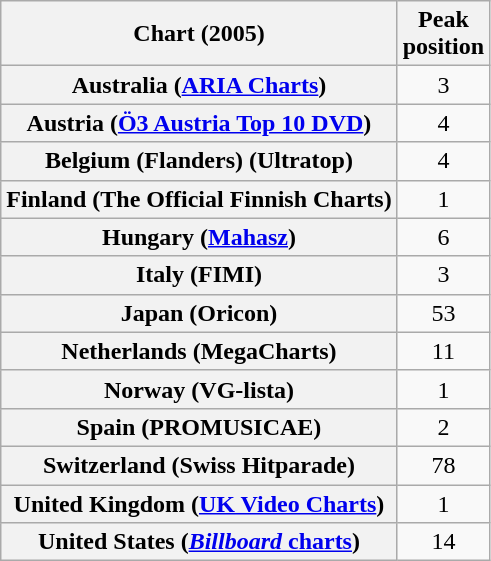<table class="wikitable sortable plainrowheaders">
<tr>
<th>Chart (2005)</th>
<th>Peak<br>position</th>
</tr>
<tr>
<th scope="row">Australia (<a href='#'>ARIA Charts</a>)</th>
<td style="text-align:center;">3</td>
</tr>
<tr>
<th scope="row">Austria (<a href='#'>Ö3 Austria Top 10 DVD</a>)</th>
<td style="text-align:center;">4</td>
</tr>
<tr>
<th scope="row">Belgium (Flanders) (Ultratop)</th>
<td style="text-align:center;">4</td>
</tr>
<tr>
<th scope="row">Finland (The Official Finnish Charts)</th>
<td style="text-align:center;">1</td>
</tr>
<tr>
<th scope="row">Hungary (<a href='#'>Mahasz</a>)</th>
<td style="text-align:center;">6</td>
</tr>
<tr>
<th scope="row">Italy (FIMI)</th>
<td style="text-align:center;">3</td>
</tr>
<tr>
<th scope="row">Japan (Oricon)</th>
<td style="text-align:center;">53</td>
</tr>
<tr>
<th scope="row">Netherlands (MegaCharts)</th>
<td style="text-align:center;">11</td>
</tr>
<tr>
<th scope="row">Norway (VG-lista)</th>
<td style="text-align:center;">1</td>
</tr>
<tr>
<th scope="row">Spain (PROMUSICAE)</th>
<td style="text-align:center;">2</td>
</tr>
<tr>
<th scope="row">Switzerland (Swiss Hitparade)</th>
<td style="text-align:center;">78</td>
</tr>
<tr>
<th scope="row">United Kingdom (<a href='#'>UK Video Charts</a>)</th>
<td style="text-align:center;">1</td>
</tr>
<tr>
<th scope="row">United States (<a href='#'><em>Billboard</em> charts</a>)</th>
<td style="text-align:center;">14</td>
</tr>
</table>
